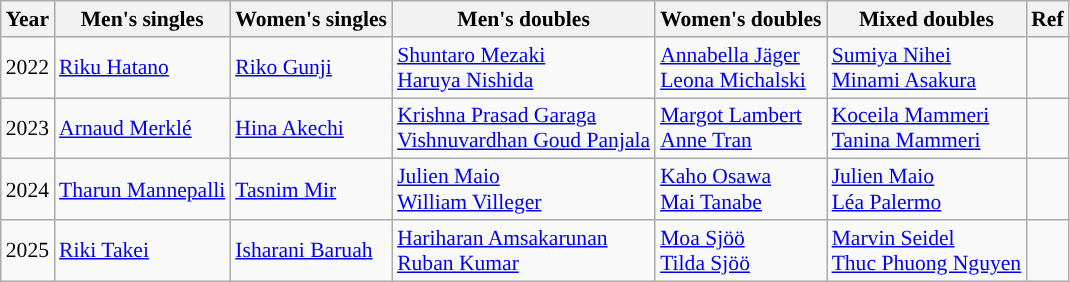<table class=wikitable style="font-size:90%;">
<tr>
<th>Year</th>
<th>Men's singles</th>
<th>Women's singles</th>
<th>Men's doubles</th>
<th>Women's doubles</th>
<th>Mixed doubles</th>
<th>Ref</th>
</tr>
<tr>
<td>2022</td>
<td> <a href='#'>Riku Hatano</a></td>
<td> <a href='#'>Riko Gunji</a></td>
<td> <a href='#'>Shuntaro Mezaki</a><br> <a href='#'>Haruya Nishida</a></td>
<td> <a href='#'>Annabella Jäger</a><br> <a href='#'>Leona Michalski</a></td>
<td> <a href='#'>Sumiya Nihei</a><br> <a href='#'>Minami Asakura</a></td>
<td style="text-align:center"></td>
</tr>
<tr>
<td>2023</td>
<td> <a href='#'>Arnaud Merklé</a></td>
<td> <a href='#'>Hina Akechi</a></td>
<td> <a href='#'>Krishna Prasad Garaga</a><br> <a href='#'>Vishnuvardhan Goud Panjala</a></td>
<td> <a href='#'>Margot Lambert</a><br> <a href='#'>Anne Tran</a></td>
<td> <a href='#'>Koceila Mammeri</a><br> <a href='#'>Tanina Mammeri</a></td>
<td style="text-align:center"></td>
</tr>
<tr>
<td>2024</td>
<td> <a href='#'>Tharun Mannepalli</a></td>
<td> <a href='#'>Tasnim Mir</a></td>
<td> <a href='#'>Julien Maio</a><br> <a href='#'>William Villeger</a></td>
<td> <a href='#'>Kaho Osawa</a><br> <a href='#'>Mai Tanabe</a></td>
<td> <a href='#'>Julien Maio</a><br> <a href='#'>Léa Palermo</a></td>
<td style="text-align:center"></td>
</tr>
<tr>
<td>2025</td>
<td> <a href='#'>Riki Takei</a></td>
<td> <a href='#'>Isharani Baruah</a></td>
<td> <a href='#'>Hariharan Amsakarunan</a><br> <a href='#'>Ruban Kumar</a></td>
<td> <a href='#'>Moa Sjöö</a><br> <a href='#'>Tilda Sjöö</a></td>
<td> <a href='#'>Marvin Seidel</a><br> <a href='#'>Thuc Phuong Nguyen</a></td>
<td style="text-align:center"></td>
</tr>
</table>
